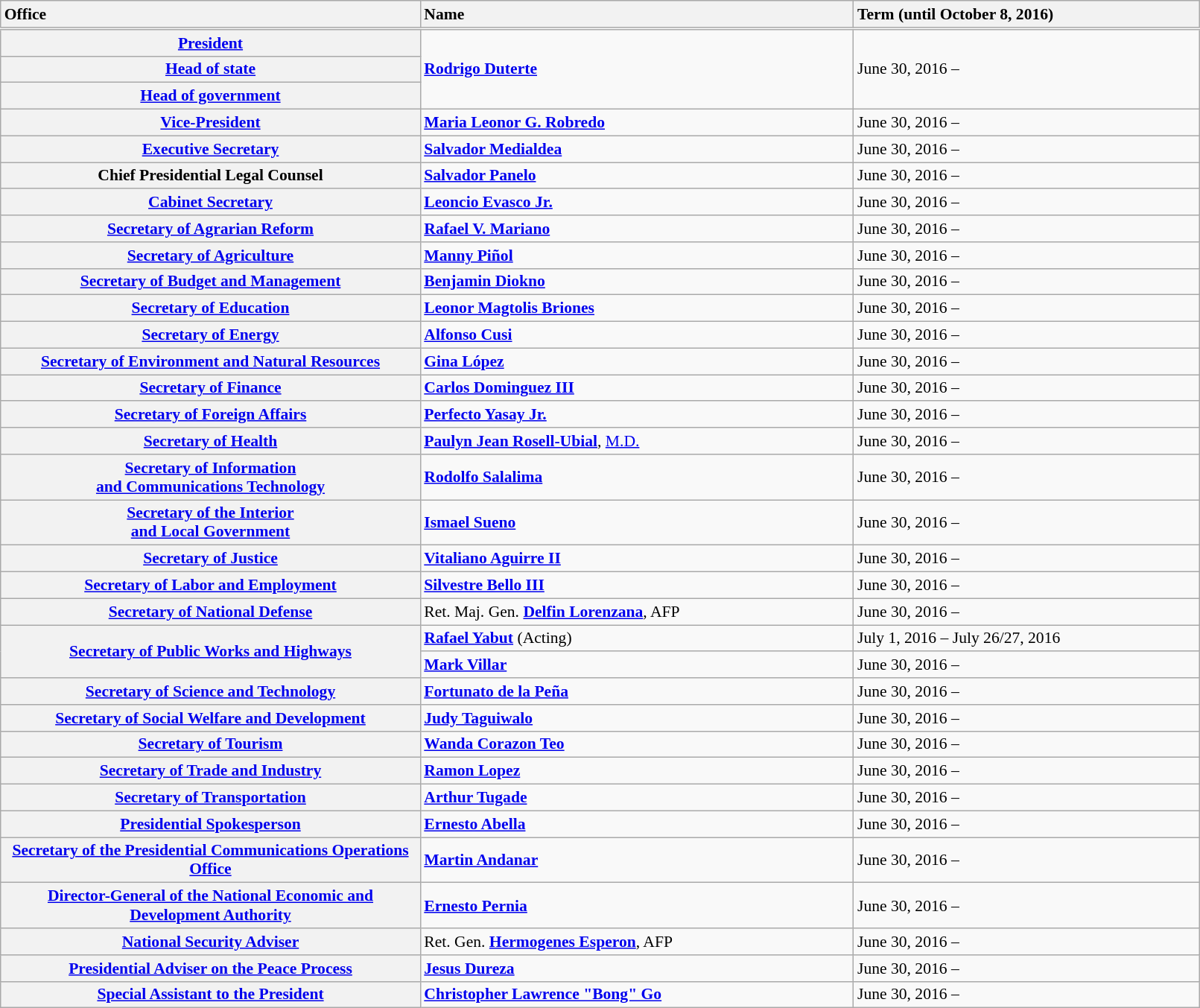<table class="wikitable plainrowheaders collapsible toptextcells" style="width:85%; margin:.5rem auto; float:left; font-size:90%;">
<tr style="border-bottom-style:double;">
<th scope="col" style="text-align:left; width:35%;">Office</th>
<th scope="col" style="text-align:left;">Name</th>
<th scope="col" style="text-align:left;">Term (until October 8, 2016)</th>
</tr>
<tr>
<th scope="row"><a href='#'>President</a></th>
<td rowspan="3"><strong><a href='#'>Rodrigo Duterte</a></strong></td>
<td rowspan="3">June 30, 2016 – </td>
</tr>
<tr>
<th scope="row"><a href='#'>Head of state</a></th>
</tr>
<tr>
<th scope="row"><a href='#'>Head of government</a></th>
</tr>
<tr>
<th scope="row"><a href='#'>Vice-President</a></th>
<td><strong><a href='#'>Maria Leonor G. Robredo</a></strong></td>
<td>June 30, 2016 – </td>
</tr>
<tr>
<th scope="row"><a href='#'>Executive Secretary</a></th>
<td><strong><a href='#'>Salvador Medialdea</a></strong></td>
<td>June 30, 2016 – </td>
</tr>
<tr>
<th scope="row">Chief Presidential Legal Counsel</th>
<td><strong><a href='#'>Salvador Panelo</a></strong></td>
<td>June 30, 2016 –</td>
</tr>
<tr>
<th scope="row"><a href='#'>Cabinet Secretary</a></th>
<td><strong><a href='#'>Leoncio Evasco Jr.</a></strong></td>
<td>June 30, 2016 –</td>
</tr>
<tr>
<th scope="row"><a href='#'>Secretary of Agrarian Reform</a></th>
<td><strong><a href='#'>Rafael V. Mariano</a></strong></td>
<td>June 30, 2016 –</td>
</tr>
<tr>
<th scope="row"><a href='#'>Secretary of Agriculture</a></th>
<td><strong><a href='#'>Manny Piñol</a></strong></td>
<td>June 30, 2016 –</td>
</tr>
<tr>
<th scope="row"><a href='#'>Secretary of Budget and Management</a></th>
<td><strong><a href='#'>Benjamin Diokno</a></strong></td>
<td>June 30, 2016 –</td>
</tr>
<tr>
<th scope="row"><a href='#'>Secretary of Education</a></th>
<td><strong><a href='#'>Leonor Magtolis Briones</a></strong></td>
<td>June 30, 2016 – </td>
</tr>
<tr>
<th scope="row"><a href='#'>Secretary of Energy</a></th>
<td><strong><a href='#'>Alfonso Cusi</a></strong></td>
<td>June 30, 2016 – </td>
</tr>
<tr>
<th scope="row"><a href='#'>Secretary of Environment and Natural Resources</a></th>
<td><strong><a href='#'>Gina López</a></strong></td>
<td>June 30, 2016 –</td>
</tr>
<tr>
<th scope="row"><a href='#'>Secretary of Finance</a></th>
<td><strong><a href='#'>Carlos Dominguez III</a></strong></td>
<td>June 30, 2016 – </td>
</tr>
<tr>
<th scope="row"><a href='#'>Secretary of Foreign Affairs</a></th>
<td><strong><a href='#'>Perfecto Yasay Jr.</a></strong></td>
<td>June 30, 2016 –</td>
</tr>
<tr>
<th scope="row"><a href='#'>Secretary of Health</a></th>
<td><strong><a href='#'>Paulyn Jean Rosell-Ubial</a></strong>, <a href='#'>M.D.</a></td>
<td>June 30, 2016 –</td>
</tr>
<tr>
<th scope="row"><a href='#'>Secretary of Information<br>and Communications Technology</a></th>
<td><strong><a href='#'>Rodolfo Salalima</a></strong></td>
<td>June 30, 2016 –</td>
</tr>
<tr>
<th scope="row"><a href='#'>Secretary of the Interior<br>and Local Government</a></th>
<td><strong><a href='#'>Ismael Sueno</a></strong></td>
<td>June 30, 2016 –</td>
</tr>
<tr>
<th scope="row"><a href='#'>Secretary of Justice</a></th>
<td><strong><a href='#'>Vitaliano Aguirre II</a></strong></td>
<td>June 30, 2016 –</td>
</tr>
<tr>
<th scope="row"><a href='#'>Secretary of Labor and Employment</a></th>
<td><strong><a href='#'>Silvestre Bello III</a></strong></td>
<td>June 30, 2016 – </td>
</tr>
<tr>
<th scope="row"><a href='#'>Secretary of National Defense</a></th>
<td>Ret. Maj. Gen. <strong><a href='#'>Delfin Lorenzana</a></strong>, AFP</td>
<td>June 30, 2016 – </td>
</tr>
<tr>
<th scope="row" rowspan="2"><a href='#'>Secretary of Public Works and Highways</a></th>
<td><strong><a href='#'>Rafael Yabut</a></strong> (Acting)</td>
<td>July 1, 2016 – July 26/27, 2016</td>
</tr>
<tr>
<td><strong><a href='#'>Mark Villar</a></strong></td>
<td>June 30, 2016 –</td>
</tr>
<tr>
<th scope="row"><a href='#'>Secretary of Science and Technology</a></th>
<td><strong><a href='#'>Fortunato de la Peña</a></strong></td>
<td>June 30, 2016 – </td>
</tr>
<tr>
<th scope="row"><a href='#'>Secretary of Social Welfare and Development</a></th>
<td><strong><a href='#'>Judy Taguiwalo</a></strong></td>
<td>June 30, 2016 –</td>
</tr>
<tr>
<th scope="row"><a href='#'>Secretary of Tourism</a></th>
<td><strong><a href='#'>Wanda Corazon Teo</a></strong></td>
<td>June 30, 2016 –</td>
</tr>
<tr>
<th scope="row"><a href='#'>Secretary of Trade and Industry</a></th>
<td><strong><a href='#'>Ramon Lopez</a></strong></td>
<td>June 30, 2016 – </td>
</tr>
<tr>
<th scope="row"><a href='#'>Secretary of Transportation</a></th>
<td><strong><a href='#'>Arthur Tugade</a></strong></td>
<td>June 30, 2016 – </td>
</tr>
<tr>
<th scope="row"><a href='#'>Presidential Spokesperson</a></th>
<td><strong><a href='#'>Ernesto Abella</a></strong></td>
<td>June 30, 2016 –</td>
</tr>
<tr>
<th scope="row"><a href='#'>Secretary of the Presidential Communications Operations Office</a></th>
<td><strong><a href='#'>Martin Andanar</a></strong></td>
<td>June 30, 2016 – </td>
</tr>
<tr>
<th scope="row"><a href='#'>Director-General of the National Economic and Development Authority</a></th>
<td><strong><a href='#'>Ernesto Pernia</a></strong></td>
<td>June 30, 2016 –</td>
</tr>
<tr>
<th scope="row"><a href='#'>National Security Adviser</a></th>
<td>Ret. Gen. <strong><a href='#'>Hermogenes Esperon</a></strong>, AFP</td>
<td>June 30, 2016 –</td>
</tr>
<tr>
<th scope="row"><a href='#'>Presidential Adviser on the Peace Process</a></th>
<td><strong><a href='#'>Jesus Dureza</a></strong></td>
<td>June 30, 2016 –</td>
</tr>
<tr>
<th scope="row"><a href='#'>Special Assistant to the President</a></th>
<td><strong><a href='#'>Christopher Lawrence "Bong" Go</a></strong></td>
<td>June 30, 2016 –</td>
</tr>
</table>
